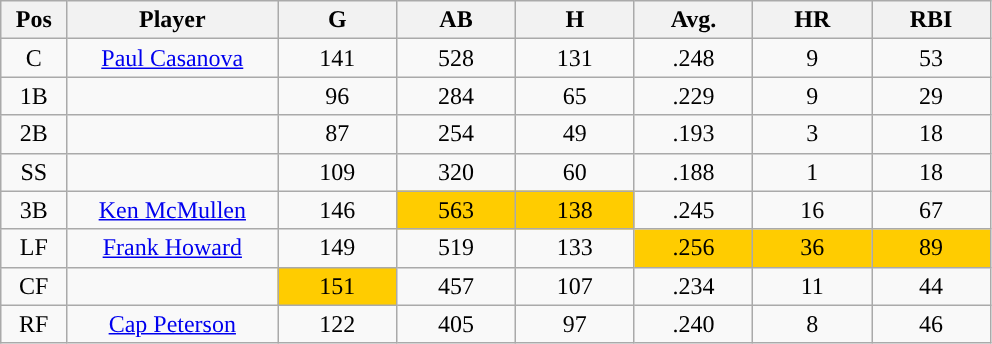<table class="wikitable sortable">
<tr>
<th bgcolor="#DDDDFF" width="5%">Pos</th>
<th bgcolor="#DDDDFF" width="16%">Player</th>
<th bgcolor="#DDDDFF" width="9%">G</th>
<th bgcolor="#DDDDFF" width="9%">AB</th>
<th bgcolor="#DDDDFF" width="9%">H</th>
<th bgcolor="#DDDDFF" width="9%">Avg.</th>
<th bgcolor="#DDDDFF" width="9%">HR</th>
<th bgcolor="#DDDDFF" width="9%">RBI</th>
</tr>
<tr align="center">
<td>C</td>
<td><a href='#'>Paul Casanova</a></td>
<td>141</td>
<td>528</td>
<td>131</td>
<td>.248</td>
<td>9</td>
<td>53</td>
</tr>
<tr align="center">
<td>1B</td>
<td></td>
<td>96</td>
<td>284</td>
<td>65</td>
<td>.229</td>
<td>9</td>
<td>29</td>
</tr>
<tr align="center">
<td>2B</td>
<td></td>
<td>87</td>
<td>254</td>
<td>49</td>
<td>.193</td>
<td>3</td>
<td>18</td>
</tr>
<tr align="center">
<td>SS</td>
<td></td>
<td>109</td>
<td>320</td>
<td>60</td>
<td>.188</td>
<td>1</td>
<td>18</td>
</tr>
<tr align="center">
<td>3B</td>
<td><a href='#'>Ken McMullen</a></td>
<td>146</td>
<td style="background:#fc0;">563</td>
<td style="background:#fc0;">138</td>
<td>.245</td>
<td>16</td>
<td>67</td>
</tr>
<tr align="center">
<td>LF</td>
<td><a href='#'>Frank Howard</a></td>
<td>149</td>
<td>519</td>
<td>133</td>
<td style="background:#fc0;">.256</td>
<td style="background:#fc0;">36</td>
<td style="background:#fc0;">89</td>
</tr>
<tr align="center">
<td>CF</td>
<td></td>
<td style="background:#fc0;">151</td>
<td>457</td>
<td>107</td>
<td>.234</td>
<td>11</td>
<td>44</td>
</tr>
<tr align="center">
<td>RF</td>
<td><a href='#'>Cap Peterson</a></td>
<td>122</td>
<td>405</td>
<td>97</td>
<td>.240</td>
<td>8</td>
<td>46</td>
</tr>
</table>
